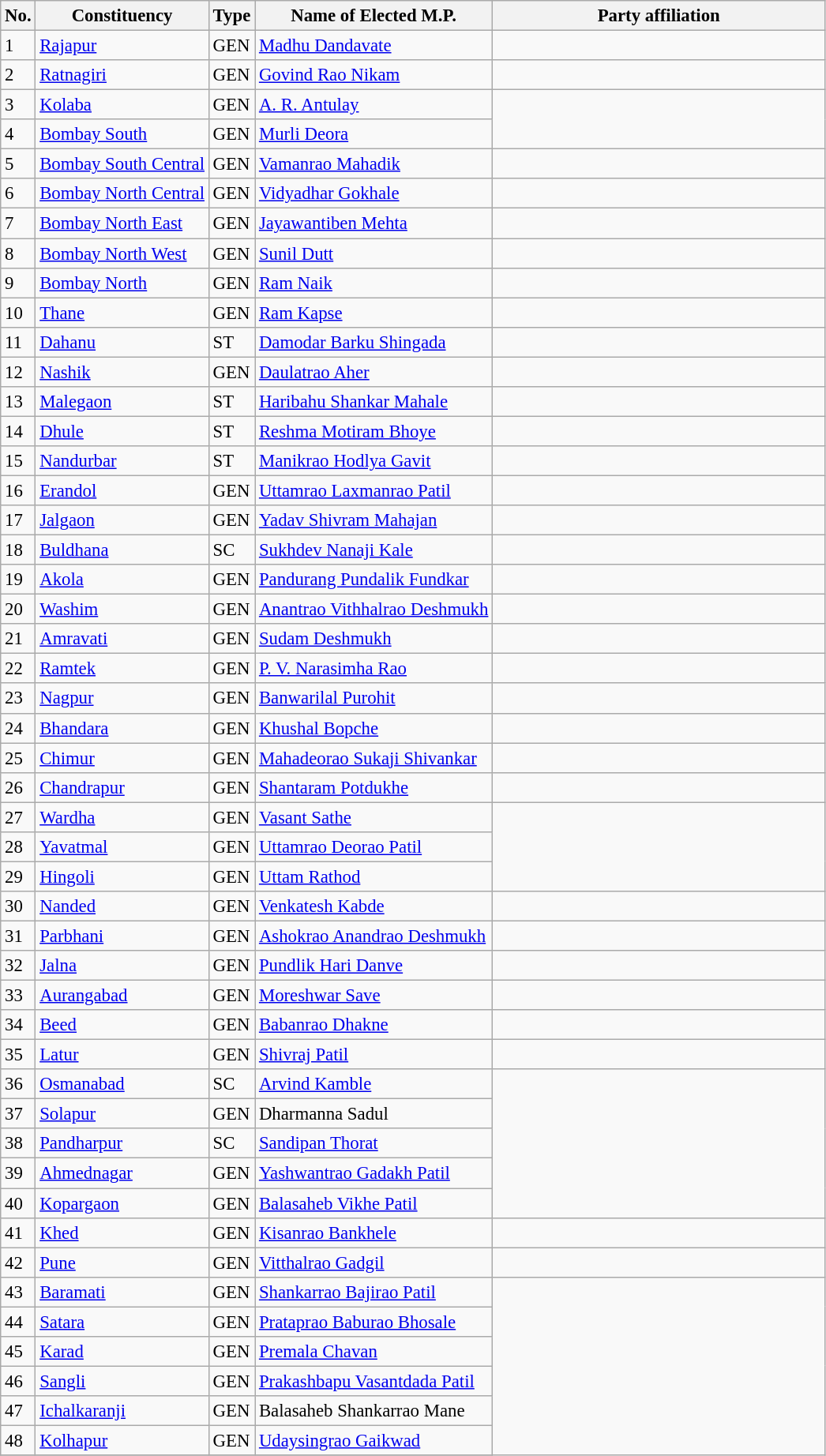<table class="wikitable" style="font-size:95%;">
<tr>
<th>No.</th>
<th>Constituency</th>
<th>Type</th>
<th>Name of Elected M.P.</th>
<th colspan="2" style="width:18em">Party affiliation</th>
</tr>
<tr>
<td>1</td>
<td><a href='#'>Rajapur</a></td>
<td>GEN</td>
<td><a href='#'>Madhu Dandavate</a></td>
<td></td>
</tr>
<tr>
<td>2</td>
<td><a href='#'>Ratnagiri</a></td>
<td>GEN</td>
<td><a href='#'>Govind Rao Nikam</a></td>
<td></td>
</tr>
<tr>
<td>3</td>
<td><a href='#'>Kolaba</a></td>
<td>GEN</td>
<td><a href='#'>A. R. Antulay</a></td>
</tr>
<tr>
<td>4</td>
<td><a href='#'>Bombay South</a></td>
<td>GEN</td>
<td><a href='#'>Murli Deora</a></td>
</tr>
<tr>
<td>5</td>
<td><a href='#'>Bombay South Central</a></td>
<td>GEN</td>
<td><a href='#'>Vamanrao Mahadik</a></td>
<td></td>
</tr>
<tr>
<td>6</td>
<td><a href='#'>Bombay North Central</a></td>
<td>GEN</td>
<td><a href='#'>Vidyadhar Gokhale</a></td>
</tr>
<tr>
<td>7</td>
<td><a href='#'>Bombay North East</a></td>
<td>GEN</td>
<td><a href='#'>Jayawantiben Mehta</a></td>
<td></td>
</tr>
<tr>
<td>8</td>
<td><a href='#'>Bombay North West</a></td>
<td>GEN</td>
<td><a href='#'>Sunil Dutt</a></td>
<td></td>
</tr>
<tr>
<td>9</td>
<td><a href='#'>Bombay North</a></td>
<td>GEN</td>
<td><a href='#'>Ram Naik</a></td>
<td></td>
</tr>
<tr>
<td>10</td>
<td><a href='#'>Thane</a></td>
<td>GEN</td>
<td><a href='#'>Ram Kapse</a></td>
</tr>
<tr>
<td>11</td>
<td><a href='#'>Dahanu</a></td>
<td>ST</td>
<td><a href='#'>Damodar Barku Shingada</a></td>
<td></td>
</tr>
<tr>
<td>12</td>
<td><a href='#'>Nashik</a></td>
<td>GEN</td>
<td><a href='#'>Daulatrao Aher</a></td>
<td></td>
</tr>
<tr>
<td>13</td>
<td><a href='#'>Malegaon</a></td>
<td>ST</td>
<td><a href='#'>Haribahu Shankar Mahale</a></td>
<td></td>
</tr>
<tr>
<td>14</td>
<td><a href='#'>Dhule</a></td>
<td>ST</td>
<td><a href='#'>Reshma Motiram Bhoye</a></td>
<td></td>
</tr>
<tr>
<td>15</td>
<td><a href='#'>Nandurbar</a></td>
<td>ST</td>
<td><a href='#'>Manikrao Hodlya Gavit</a></td>
</tr>
<tr>
<td>16</td>
<td><a href='#'>Erandol</a></td>
<td>GEN</td>
<td><a href='#'>Uttamrao Laxmanrao Patil</a></td>
<td></td>
</tr>
<tr>
<td>17</td>
<td><a href='#'>Jalgaon</a></td>
<td>GEN</td>
<td><a href='#'>Yadav Shivram Mahajan</a></td>
<td></td>
</tr>
<tr>
<td>18</td>
<td><a href='#'>Buldhana</a></td>
<td>SC</td>
<td><a href='#'>Sukhdev Nanaji Kale</a></td>
<td></td>
</tr>
<tr>
<td>19</td>
<td><a href='#'>Akola</a></td>
<td>GEN</td>
<td><a href='#'>Pandurang Pundalik Fundkar</a></td>
</tr>
<tr>
<td>20</td>
<td><a href='#'>Washim</a></td>
<td>GEN</td>
<td><a href='#'>Anantrao Vithhalrao Deshmukh</a></td>
<td></td>
</tr>
<tr>
<td>21</td>
<td><a href='#'>Amravati</a></td>
<td>GEN</td>
<td><a href='#'>Sudam Deshmukh</a></td>
<td></td>
</tr>
<tr>
<td>22</td>
<td><a href='#'>Ramtek</a></td>
<td>GEN</td>
<td><a href='#'>P. V. Narasimha Rao</a></td>
<td></td>
</tr>
<tr>
<td>23</td>
<td><a href='#'>Nagpur</a></td>
<td>GEN</td>
<td><a href='#'>Banwarilal Purohit</a></td>
</tr>
<tr>
<td>24</td>
<td><a href='#'>Bhandara</a></td>
<td>GEN</td>
<td><a href='#'>Khushal Bopche</a></td>
<td></td>
</tr>
<tr>
<td>25</td>
<td><a href='#'>Chimur</a></td>
<td>GEN</td>
<td><a href='#'>Mahadeorao Sukaji Shivankar</a></td>
</tr>
<tr>
<td>26</td>
<td><a href='#'>Chandrapur</a></td>
<td>GEN</td>
<td><a href='#'>Shantaram Potdukhe </a></td>
<td></td>
</tr>
<tr>
<td>27</td>
<td><a href='#'>Wardha</a></td>
<td>GEN</td>
<td><a href='#'>Vasant Sathe</a></td>
</tr>
<tr>
<td>28</td>
<td><a href='#'>Yavatmal</a></td>
<td>GEN</td>
<td><a href='#'>Uttamrao Deorao Patil</a></td>
</tr>
<tr>
<td>29</td>
<td><a href='#'>Hingoli</a></td>
<td>GEN</td>
<td><a href='#'>Uttam Rathod</a></td>
</tr>
<tr>
<td>30</td>
<td><a href='#'>Nanded</a></td>
<td>GEN</td>
<td><a href='#'>Venkatesh Kabde</a></td>
<td></td>
</tr>
<tr>
<td>31</td>
<td><a href='#'>Parbhani</a></td>
<td>GEN</td>
<td><a href='#'>Ashokrao Anandrao Deshmukh</a></td>
<td></td>
</tr>
<tr>
<td>32</td>
<td><a href='#'>Jalna</a></td>
<td>GEN</td>
<td><a href='#'>Pundlik Hari Danve</a></td>
<td></td>
</tr>
<tr>
<td>33</td>
<td><a href='#'>Aurangabad</a></td>
<td>GEN</td>
<td><a href='#'>Moreshwar Save</a></td>
<td></td>
</tr>
<tr>
<td>34</td>
<td><a href='#'>Beed</a></td>
<td>GEN</td>
<td><a href='#'>Babanrao Dhakne</a></td>
<td></td>
</tr>
<tr>
<td>35</td>
<td><a href='#'>Latur</a></td>
<td>GEN</td>
<td><a href='#'>Shivraj Patil</a></td>
<td></td>
</tr>
<tr>
<td>36</td>
<td><a href='#'>Osmanabad</a></td>
<td>SC</td>
<td><a href='#'>Arvind Kamble</a></td>
</tr>
<tr>
<td>37</td>
<td><a href='#'>Solapur</a></td>
<td>GEN</td>
<td>Dharmanna Sadul</td>
</tr>
<tr>
<td>38</td>
<td><a href='#'>Pandharpur</a></td>
<td>SC</td>
<td><a href='#'>Sandipan Thorat</a></td>
</tr>
<tr>
<td>39</td>
<td><a href='#'>Ahmednagar</a></td>
<td>GEN</td>
<td><a href='#'>Yashwantrao Gadakh Patil</a></td>
</tr>
<tr>
<td>40</td>
<td><a href='#'>Kopargaon</a></td>
<td>GEN</td>
<td><a href='#'>Balasaheb Vikhe Patil</a></td>
</tr>
<tr>
<td>41</td>
<td><a href='#'>Khed</a></td>
<td>GEN</td>
<td><a href='#'>Kisanrao Bankhele</a></td>
<td></td>
</tr>
<tr>
<td>42</td>
<td><a href='#'>Pune</a></td>
<td>GEN</td>
<td><a href='#'>Vitthalrao Gadgil</a></td>
<td></td>
</tr>
<tr>
<td>43</td>
<td><a href='#'>Baramati</a></td>
<td>GEN</td>
<td><a href='#'>Shankarrao Bajirao Patil</a></td>
</tr>
<tr>
<td>44</td>
<td><a href='#'>Satara</a></td>
<td>GEN</td>
<td><a href='#'>Prataprao Baburao Bhosale</a></td>
</tr>
<tr>
<td>45</td>
<td><a href='#'>Karad</a></td>
<td>GEN</td>
<td><a href='#'>Premala Chavan</a></td>
</tr>
<tr>
<td>46</td>
<td><a href='#'>Sangli</a></td>
<td>GEN</td>
<td><a href='#'>Prakashbapu Vasantdada Patil</a></td>
</tr>
<tr>
<td>47</td>
<td><a href='#'>Ichalkaranji</a></td>
<td>GEN</td>
<td>Balasaheb Shankarrao Mane</td>
</tr>
<tr>
<td>48</td>
<td><a href='#'>Kolhapur</a></td>
<td>GEN</td>
<td><a href='#'>Udaysingrao Gaikwad</a></td>
</tr>
<tr>
</tr>
</table>
